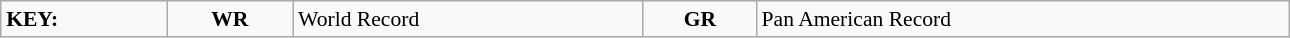<table class="wikitable" style="margin:0.5em auto; font-size:90%;position:relative;" width=68%>
<tr>
<td><strong>KEY:</strong></td>
<td align=center><strong>WR</strong></td>
<td>World Record</td>
<td align=center><strong>GR</strong></td>
<td>Pan American Record</td>
</tr>
</table>
